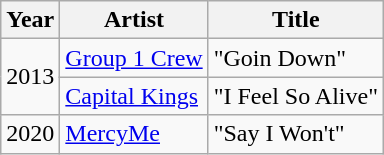<table class="wikitable plainrowheaders" style="text-align:left;">
<tr>
<th>Year</th>
<th>Artist</th>
<th>Title</th>
</tr>
<tr>
<td rowspan="2">2013</td>
<td><a href='#'>Group 1 Crew</a></td>
<td>"Goin Down"</td>
</tr>
<tr>
<td><a href='#'>Capital Kings</a></td>
<td>"I Feel So Alive"</td>
</tr>
<tr>
<td>2020</td>
<td><a href='#'>MercyMe</a></td>
<td>"Say I Won't"</td>
</tr>
</table>
